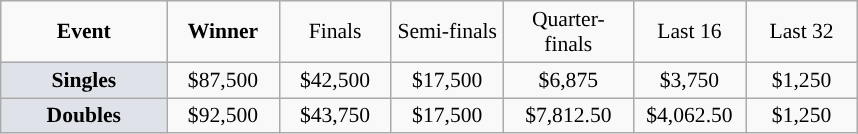<table class=wikitable style="font-size:90%;text-align:center">
<tr>
<td style="width:104px;"><strong>Event</strong></td>
<td style="width:68px;"><strong>Winner</strong></td>
<td style="width:68px;">Finals</td>
<td style="width:68px;">Semi-finals</td>
<td style="width:80px;">Quarter-finals</td>
<td style="width:68px;">Last 16</td>
<td style="width:68px;">Last 32</td>
</tr>
<tr>
<td style="background:#dfe2e9;"><strong>Singles</strong></td>
<td>$87,500</td>
<td>$42,500</td>
<td>$17,500</td>
<td>$6,875</td>
<td>$3,750</td>
<td>$1,250</td>
</tr>
<tr>
<td style="background:#dfe2e9;"><strong>Doubles</strong></td>
<td>$92,500</td>
<td>$43,750</td>
<td>$17,500</td>
<td>$7,812.50</td>
<td>$4,062.50</td>
<td>$1,250</td>
</tr>
</table>
